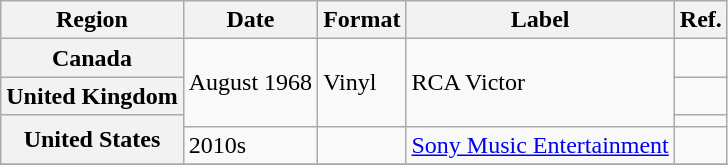<table class="wikitable plainrowheaders">
<tr>
<th scope="col">Region</th>
<th scope="col">Date</th>
<th scope="col">Format</th>
<th scope="col">Label</th>
<th scope="col">Ref.</th>
</tr>
<tr>
<th scope="row">Canada</th>
<td rowspan="3">August 1968</td>
<td rowspan="3">Vinyl</td>
<td rowspan="3">RCA Victor</td>
<td></td>
</tr>
<tr>
<th scope="row">United Kingdom</th>
<td></td>
</tr>
<tr>
<th scope="row" rowspan="2">United States</th>
<td></td>
</tr>
<tr>
<td>2010s</td>
<td></td>
<td><a href='#'>Sony Music Entertainment</a></td>
<td></td>
</tr>
<tr>
</tr>
</table>
